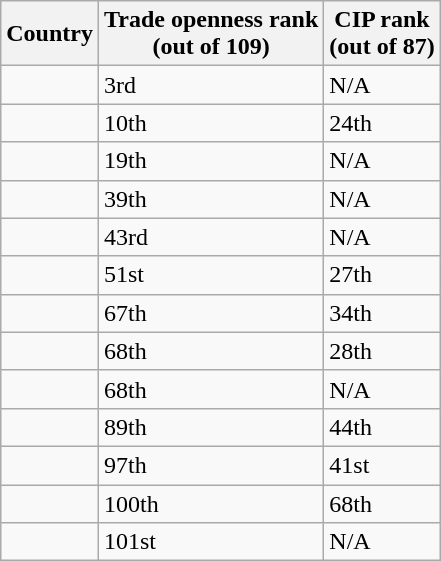<table class="wikitable">
<tr>
<th>Country</th>
<th>Trade openness rank<br>(out of 109)</th>
<th>CIP rank<br>(out of 87)</th>
</tr>
<tr>
<td></td>
<td>3rd</td>
<td>N/A</td>
</tr>
<tr>
<td></td>
<td>10th</td>
<td>24th</td>
</tr>
<tr>
<td></td>
<td>19th</td>
<td>N/A</td>
</tr>
<tr>
<td></td>
<td>39th</td>
<td>N/A</td>
</tr>
<tr>
<td><br></td>
<td>43rd</td>
<td>N/A</td>
</tr>
<tr>
<td></td>
<td>51st</td>
<td>27th</td>
</tr>
<tr>
<td></td>
<td>67th</td>
<td>34th</td>
</tr>
<tr>
<td></td>
<td>68th</td>
<td>28th</td>
</tr>
<tr>
<td></td>
<td>68th</td>
<td>N/A</td>
</tr>
<tr>
<td></td>
<td>89th</td>
<td>44th</td>
</tr>
<tr>
<td></td>
<td>97th</td>
<td>41st</td>
</tr>
<tr>
<td></td>
<td>100th</td>
<td>68th</td>
</tr>
<tr>
<td></td>
<td>101st</td>
<td>N/A</td>
</tr>
</table>
